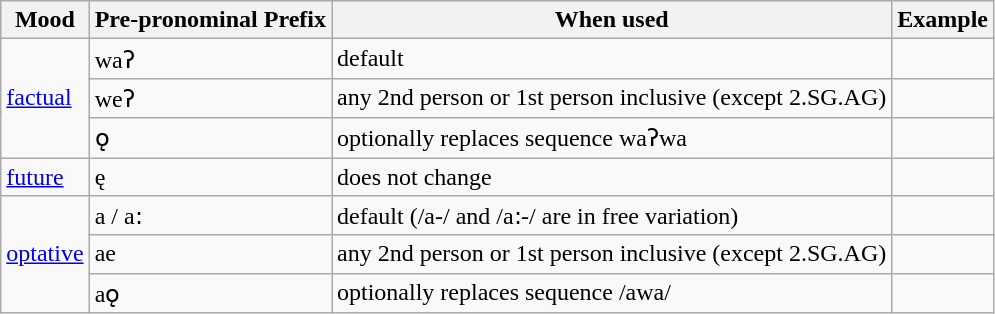<table class="wikitable">
<tr>
<th>Mood</th>
<th>Pre-pronominal Prefix</th>
<th>When used</th>
<th>Example</th>
</tr>
<tr>
<td rowspan=3><a href='#'>factual</a></td>
<td>waʔ</td>
<td>default</td>
<td></td>
</tr>
<tr>
<td>weʔ</td>
<td>any 2nd person or 1st person inclusive (except 2.SG.AG)</td>
<td></td>
</tr>
<tr>
<td>ǫ</td>
<td>optionally replaces sequence waʔwa</td>
<td></td>
</tr>
<tr>
<td><a href='#'>future</a></td>
<td>ę</td>
<td>does not change</td>
<td></td>
</tr>
<tr>
<td rowspan=3><a href='#'>optative</a></td>
<td>a / a꞉</td>
<td>default (/a-/ and /a꞉-/ are in free variation)</td>
<td></td>
</tr>
<tr>
<td>ae</td>
<td>any 2nd person or 1st person inclusive (except 2.SG.AG)</td>
<td></td>
</tr>
<tr>
<td>aǫ</td>
<td>optionally replaces sequence /awa/</td>
<td></td>
</tr>
</table>
